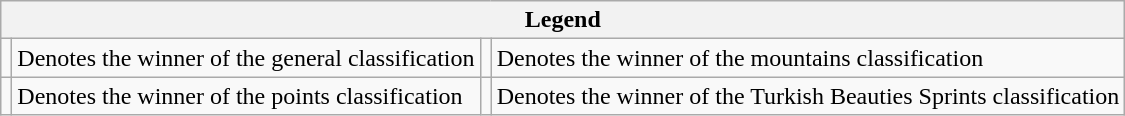<table class="wikitable">
<tr>
<th colspan="4">Legend</th>
</tr>
<tr>
<td></td>
<td>Denotes the winner of the general classification</td>
<td></td>
<td>Denotes the winner of the mountains classification</td>
</tr>
<tr>
<td></td>
<td>Denotes the winner of the points classification</td>
<td></td>
<td>Denotes the winner of the Turkish Beauties Sprints classification</td>
</tr>
</table>
